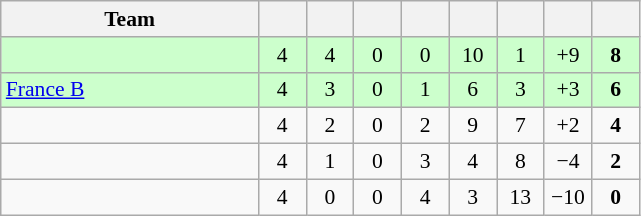<table class="wikitable" style="text-align: center; font-size: 90%;">
<tr>
<th width=165>Team</th>
<th width=25></th>
<th width=25></th>
<th width=25></th>
<th width=25></th>
<th width=25></th>
<th width=25></th>
<th width=25></th>
<th width=25></th>
</tr>
<tr style="background:#cfc;">
<td align="left"></td>
<td>4</td>
<td>4</td>
<td>0</td>
<td>0</td>
<td>10</td>
<td>1</td>
<td>+9</td>
<td><strong>8</strong></td>
</tr>
<tr style="background:#cfc;">
<td align="left"> <a href='#'>France B</a></td>
<td>4</td>
<td>3</td>
<td>0</td>
<td>1</td>
<td>6</td>
<td>3</td>
<td>+3</td>
<td><strong>6</strong></td>
</tr>
<tr>
<td align="left"></td>
<td>4</td>
<td>2</td>
<td>0</td>
<td>2</td>
<td>9</td>
<td>7</td>
<td>+2</td>
<td><strong>4</strong></td>
</tr>
<tr>
<td align="left"></td>
<td>4</td>
<td>1</td>
<td>0</td>
<td>3</td>
<td>4</td>
<td>8</td>
<td>−4</td>
<td><strong>2</strong></td>
</tr>
<tr>
<td align="left"></td>
<td>4</td>
<td>0</td>
<td>0</td>
<td>4</td>
<td>3</td>
<td>13</td>
<td>−10</td>
<td><strong>0</strong></td>
</tr>
</table>
